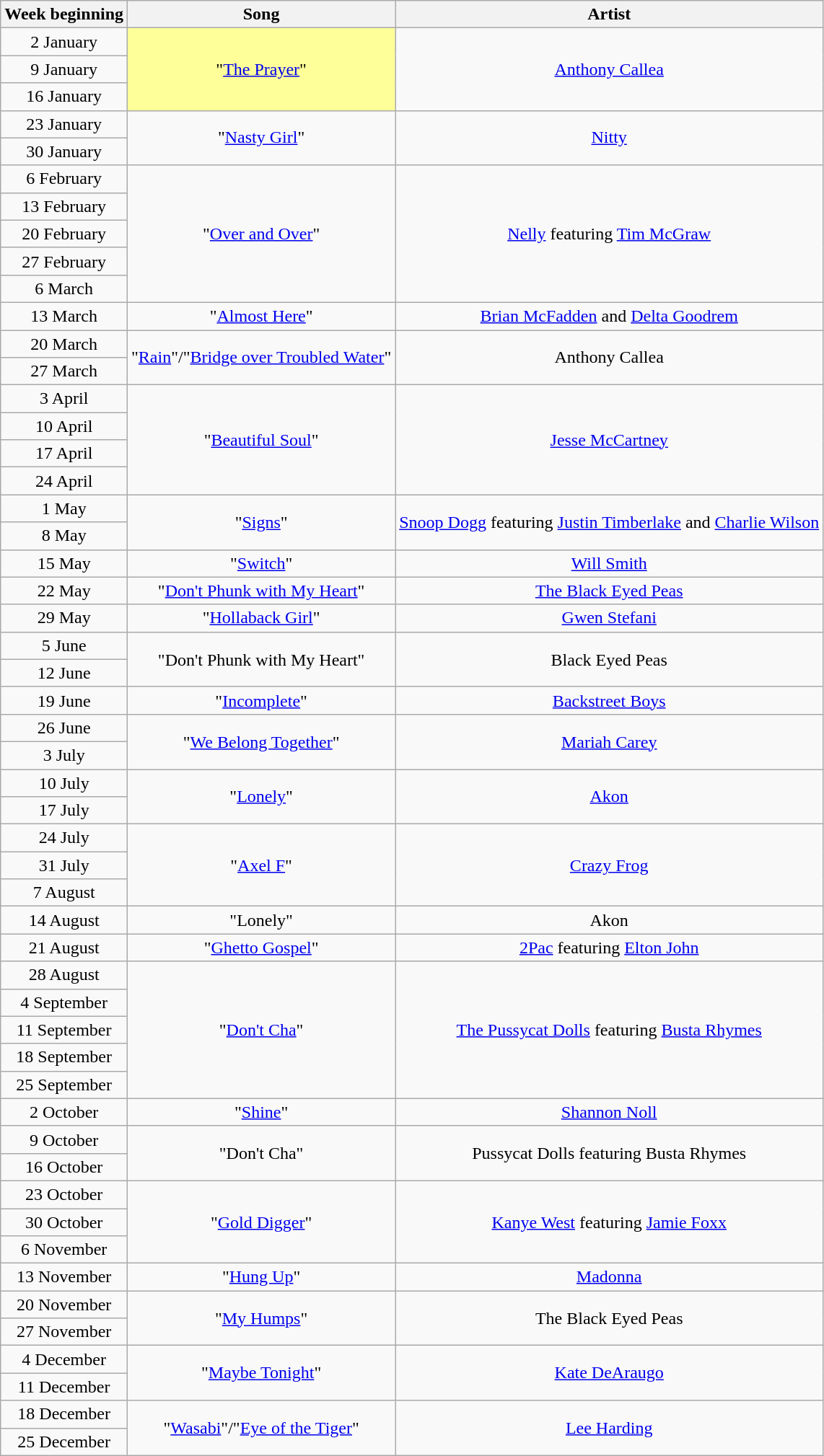<table class="wikitable" style="text-align:center;" border="1">
<tr>
<th colspan="1">Week beginning</th>
<th scope="col">Song</th>
<th scope="col">Artist</th>
</tr>
<tr>
<td>2 January</td>
<td bgcolor=#FFFF99 rowspan="3">"<a href='#'>The Prayer</a>"</td>
<td rowspan="3"><a href='#'>Anthony Callea</a></td>
</tr>
<tr>
<td>9 January</td>
</tr>
<tr>
<td>16 January</td>
</tr>
<tr>
<td>23 January</td>
<td rowspan="2">"<a href='#'>Nasty Girl</a>"</td>
<td rowspan="2"><a href='#'>Nitty</a></td>
</tr>
<tr>
<td>30 January</td>
</tr>
<tr>
<td>6 February</td>
<td rowspan="5">"<a href='#'>Over and Over</a>"</td>
<td rowspan="5"><a href='#'>Nelly</a> featuring <a href='#'>Tim McGraw</a></td>
</tr>
<tr>
<td>13 February</td>
</tr>
<tr>
<td>20 February</td>
</tr>
<tr>
<td>27 February</td>
</tr>
<tr>
<td>6 March</td>
</tr>
<tr>
<td>13 March</td>
<td>"<a href='#'>Almost Here</a>"</td>
<td><a href='#'>Brian McFadden</a> and <a href='#'>Delta Goodrem</a></td>
</tr>
<tr>
<td>20 March</td>
<td rowspan="2">"<a href='#'>Rain</a>"/"<a href='#'>Bridge over Troubled Water</a>"</td>
<td rowspan="2">Anthony Callea</td>
</tr>
<tr>
<td>27 March</td>
</tr>
<tr>
<td>3 April</td>
<td rowspan="4">"<a href='#'>Beautiful Soul</a>"</td>
<td rowspan="4"><a href='#'>Jesse McCartney</a></td>
</tr>
<tr>
<td>10 April</td>
</tr>
<tr>
<td>17 April</td>
</tr>
<tr>
<td>24 April</td>
</tr>
<tr>
<td>1 May</td>
<td rowspan="2">"<a href='#'>Signs</a>"</td>
<td rowspan="2"><a href='#'>Snoop Dogg</a> featuring <a href='#'>Justin Timberlake</a> and <a href='#'>Charlie Wilson</a></td>
</tr>
<tr>
<td>8 May</td>
</tr>
<tr>
<td>15 May</td>
<td>"<a href='#'>Switch</a>"</td>
<td><a href='#'>Will Smith</a></td>
</tr>
<tr>
<td>22 May</td>
<td>"<a href='#'>Don't Phunk with My Heart</a>"</td>
<td><a href='#'>The Black Eyed Peas</a></td>
</tr>
<tr>
<td>29 May</td>
<td>"<a href='#'>Hollaback Girl</a>"</td>
<td><a href='#'>Gwen Stefani</a></td>
</tr>
<tr>
<td>5 June</td>
<td rowspan="2">"Don't Phunk with My Heart"</td>
<td rowspan="2">Black Eyed Peas</td>
</tr>
<tr>
<td>12 June</td>
</tr>
<tr>
<td>19 June</td>
<td>"<a href='#'>Incomplete</a>"</td>
<td><a href='#'>Backstreet Boys</a></td>
</tr>
<tr>
<td>26 June</td>
<td rowspan="2">"<a href='#'>We Belong Together</a>"</td>
<td rowspan="2"><a href='#'>Mariah Carey</a></td>
</tr>
<tr>
<td>3 July</td>
</tr>
<tr>
<td>10 July</td>
<td rowspan="2">"<a href='#'>Lonely</a>"</td>
<td rowspan="2"><a href='#'>Akon</a></td>
</tr>
<tr>
<td>17 July</td>
</tr>
<tr>
<td>24 July</td>
<td rowspan="3">"<a href='#'>Axel F</a>"</td>
<td rowspan="3"><a href='#'>Crazy Frog</a></td>
</tr>
<tr>
<td>31 July</td>
</tr>
<tr>
<td>7 August</td>
</tr>
<tr>
<td>14 August</td>
<td>"Lonely"</td>
<td>Akon</td>
</tr>
<tr>
<td>21 August</td>
<td>"<a href='#'>Ghetto Gospel</a>"</td>
<td><a href='#'>2Pac</a> featuring <a href='#'>Elton John</a></td>
</tr>
<tr>
<td>28 August</td>
<td rowspan="5">"<a href='#'>Don't Cha</a>"</td>
<td rowspan="5"><a href='#'>The Pussycat Dolls</a> featuring <a href='#'>Busta Rhymes</a></td>
</tr>
<tr>
<td>4 September</td>
</tr>
<tr>
<td>11 September</td>
</tr>
<tr>
<td>18 September</td>
</tr>
<tr>
<td>25 September</td>
</tr>
<tr>
<td>2 October</td>
<td>"<a href='#'>Shine</a>"</td>
<td><a href='#'>Shannon Noll</a></td>
</tr>
<tr>
<td>9 October</td>
<td rowspan="2">"Don't Cha"</td>
<td rowspan="2">Pussycat Dolls featuring Busta Rhymes</td>
</tr>
<tr>
<td>16 October</td>
</tr>
<tr>
<td>23 October</td>
<td rowspan="3">"<a href='#'>Gold Digger</a>"</td>
<td rowspan="3"><a href='#'>Kanye West</a> featuring <a href='#'>Jamie Foxx</a></td>
</tr>
<tr>
<td>30 October</td>
</tr>
<tr>
<td>6 November</td>
</tr>
<tr>
<td>13 November</td>
<td>"<a href='#'>Hung Up</a>"</td>
<td><a href='#'>Madonna</a></td>
</tr>
<tr>
<td>20 November</td>
<td rowspan="2">"<a href='#'>My Humps</a>"</td>
<td rowspan="2">The Black Eyed Peas</td>
</tr>
<tr>
<td>27 November</td>
</tr>
<tr>
<td>4 December</td>
<td rowspan="2">"<a href='#'>Maybe Tonight</a>"</td>
<td rowspan="2"><a href='#'>Kate DeAraugo</a></td>
</tr>
<tr>
<td>11 December</td>
</tr>
<tr>
<td>18 December</td>
<td rowspan="2">"<a href='#'>Wasabi</a>"/"<a href='#'>Eye of the Tiger</a>"</td>
<td rowspan="2"><a href='#'>Lee Harding</a></td>
</tr>
<tr>
<td>25 December</td>
</tr>
</table>
